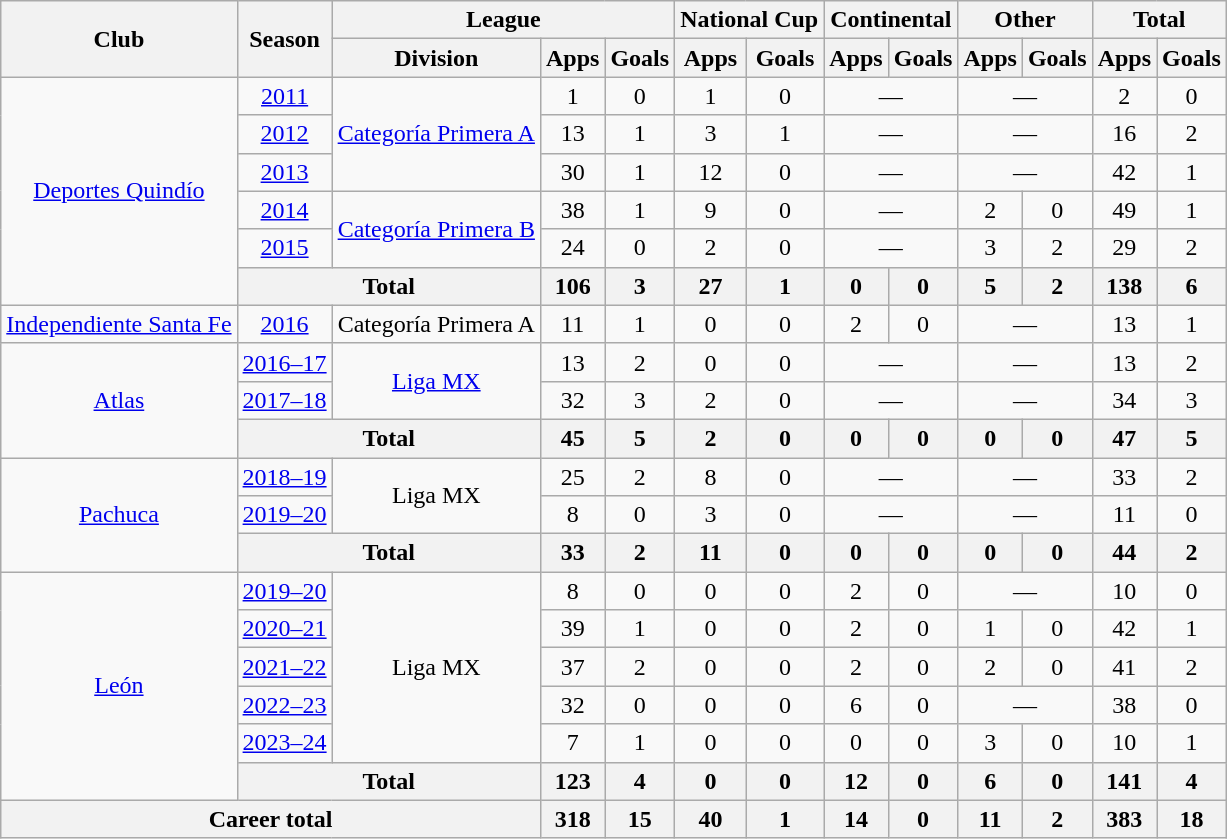<table class="wikitable", style="text-align:center">
<tr>
<th rowspan="2">Club</th>
<th rowspan="2">Season</th>
<th colspan="3">League</th>
<th colspan="2">National Cup</th>
<th colspan="2">Continental</th>
<th colspan="2">Other</th>
<th colspan="2">Total</th>
</tr>
<tr>
<th>Division</th>
<th>Apps</th>
<th>Goals</th>
<th>Apps</th>
<th>Goals</th>
<th>Apps</th>
<th>Goals</th>
<th>Apps</th>
<th>Goals</th>
<th>Apps</th>
<th>Goals</th>
</tr>
<tr>
<td rowspan="6"><a href='#'>Deportes Quindío</a></td>
<td><a href='#'>2011</a></td>
<td rowspan="3"><a href='#'>Categoría Primera A</a></td>
<td>1</td>
<td>0</td>
<td>1</td>
<td>0</td>
<td colspan="2">—</td>
<td colspan="2">—</td>
<td>2</td>
<td>0</td>
</tr>
<tr>
<td><a href='#'>2012</a></td>
<td>13</td>
<td>1</td>
<td>3</td>
<td>1</td>
<td colspan="2">—</td>
<td colspan="2">—</td>
<td>16</td>
<td>2</td>
</tr>
<tr>
<td><a href='#'>2013</a></td>
<td>30</td>
<td>1</td>
<td>12</td>
<td>0</td>
<td colspan="2">—</td>
<td colspan="2">—</td>
<td>42</td>
<td>1</td>
</tr>
<tr>
<td><a href='#'>2014</a></td>
<td rowspan="2"><a href='#'>Categoría Primera B</a></td>
<td>38</td>
<td>1</td>
<td>9</td>
<td>0</td>
<td colspan="2">—</td>
<td>2</td>
<td>0</td>
<td>49</td>
<td>1</td>
</tr>
<tr>
<td><a href='#'>2015</a></td>
<td>24</td>
<td>0</td>
<td>2</td>
<td>0</td>
<td colspan="2">—</td>
<td>3</td>
<td>2</td>
<td>29</td>
<td>2</td>
</tr>
<tr>
<th colspan="2">Total</th>
<th>106</th>
<th>3</th>
<th>27</th>
<th>1</th>
<th>0</th>
<th>0</th>
<th>5</th>
<th>2</th>
<th>138</th>
<th>6</th>
</tr>
<tr>
<td><a href='#'>Independiente Santa Fe</a></td>
<td><a href='#'>2016</a></td>
<td>Categoría Primera A</td>
<td>11</td>
<td>1</td>
<td>0</td>
<td>0</td>
<td>2</td>
<td>0</td>
<td colspan="2">—</td>
<td>13</td>
<td>1</td>
</tr>
<tr>
<td rowspan="3"><a href='#'>Atlas</a></td>
<td><a href='#'>2016–17</a></td>
<td rowspan="2"><a href='#'>Liga MX</a></td>
<td>13</td>
<td>2</td>
<td>0</td>
<td>0</td>
<td colspan="2">—</td>
<td colspan="2">—</td>
<td>13</td>
<td>2</td>
</tr>
<tr>
<td><a href='#'>2017–18</a></td>
<td>32</td>
<td>3</td>
<td>2</td>
<td>0</td>
<td colspan="2">—</td>
<td colspan="2">—</td>
<td>34</td>
<td>3</td>
</tr>
<tr>
<th colspan="2">Total</th>
<th>45</th>
<th>5</th>
<th>2</th>
<th>0</th>
<th>0</th>
<th>0</th>
<th>0</th>
<th>0</th>
<th>47</th>
<th>5</th>
</tr>
<tr>
<td rowspan="3"><a href='#'>Pachuca</a></td>
<td><a href='#'>2018–19</a></td>
<td rowspan="2">Liga MX</td>
<td>25</td>
<td>2</td>
<td>8</td>
<td>0</td>
<td colspan="2">—</td>
<td colspan="2">—</td>
<td>33</td>
<td>2</td>
</tr>
<tr>
<td><a href='#'>2019–20</a></td>
<td>8</td>
<td>0</td>
<td>3</td>
<td>0</td>
<td colspan="2">—</td>
<td colspan="2">—</td>
<td>11</td>
<td>0</td>
</tr>
<tr>
<th colspan="2">Total</th>
<th>33</th>
<th>2</th>
<th>11</th>
<th>0</th>
<th>0</th>
<th>0</th>
<th>0</th>
<th>0</th>
<th>44</th>
<th>2</th>
</tr>
<tr>
<td rowspan="6"><a href='#'>León</a></td>
<td><a href='#'>2019–20</a></td>
<td rowspan="5">Liga MX</td>
<td>8</td>
<td>0</td>
<td>0</td>
<td>0</td>
<td>2</td>
<td>0</td>
<td colspan="2">—</td>
<td>10</td>
<td>0</td>
</tr>
<tr>
<td><a href='#'>2020–21</a></td>
<td>39</td>
<td>1</td>
<td>0</td>
<td>0</td>
<td>2</td>
<td>0</td>
<td>1</td>
<td>0</td>
<td>42</td>
<td>1</td>
</tr>
<tr>
<td><a href='#'>2021–22</a></td>
<td>37</td>
<td>2</td>
<td>0</td>
<td>0</td>
<td>2</td>
<td>0</td>
<td>2</td>
<td>0</td>
<td>41</td>
<td>2</td>
</tr>
<tr>
<td><a href='#'>2022–23</a></td>
<td>32</td>
<td>0</td>
<td>0</td>
<td>0</td>
<td>6</td>
<td>0</td>
<td colspan="2">—</td>
<td>38</td>
<td>0</td>
</tr>
<tr>
<td><a href='#'>2023–24</a></td>
<td>7</td>
<td>1</td>
<td>0</td>
<td>0</td>
<td>0</td>
<td>0</td>
<td>3</td>
<td>0</td>
<td>10</td>
<td>1</td>
</tr>
<tr>
<th colspan="2">Total</th>
<th>123</th>
<th>4</th>
<th>0</th>
<th>0</th>
<th>12</th>
<th>0</th>
<th>6</th>
<th>0</th>
<th>141</th>
<th>4</th>
</tr>
<tr>
<th colspan="3">Career total</th>
<th>318</th>
<th>15</th>
<th>40</th>
<th>1</th>
<th>14</th>
<th>0</th>
<th>11</th>
<th>2</th>
<th>383</th>
<th>18</th>
</tr>
</table>
